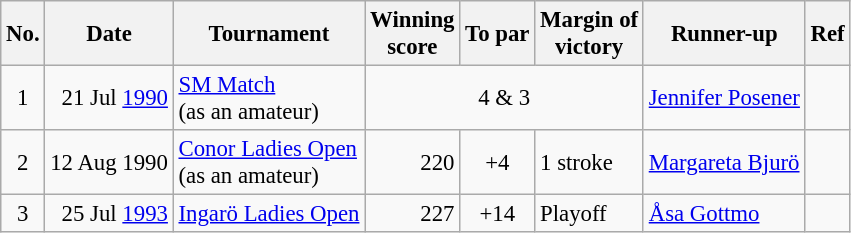<table class="wikitable" style="font-size:95%;">
<tr>
<th>No.</th>
<th>Date</th>
<th>Tournament</th>
<th>Winning<br>score</th>
<th>To par</th>
<th>Margin of<br>victory</th>
<th>Runner-up</th>
<th>Ref</th>
</tr>
<tr>
<td align=center>1</td>
<td align=right>21 Jul <a href='#'>1990</a></td>
<td><a href='#'>SM Match</a><br>(as an amateur)</td>
<td colspan=3 align=center>4 & 3</td>
<td> <a href='#'>Jennifer Posener</a></td>
<td></td>
</tr>
<tr>
<td align=center>2</td>
<td align=right>12 Aug 1990</td>
<td><a href='#'>Conor Ladies Open</a><br>(as an amateur)</td>
<td align=right>220</td>
<td align=center>+4</td>
<td>1 stroke</td>
<td> <a href='#'>Margareta Bjurö</a></td>
<td></td>
</tr>
<tr>
<td align=center>3</td>
<td align=right>25 Jul <a href='#'>1993</a></td>
<td><a href='#'>Ingarö Ladies Open</a></td>
<td align=right>227</td>
<td align=center>+14</td>
<td>Playoff</td>
<td> <a href='#'>Åsa Gottmo</a></td>
<td></td>
</tr>
</table>
